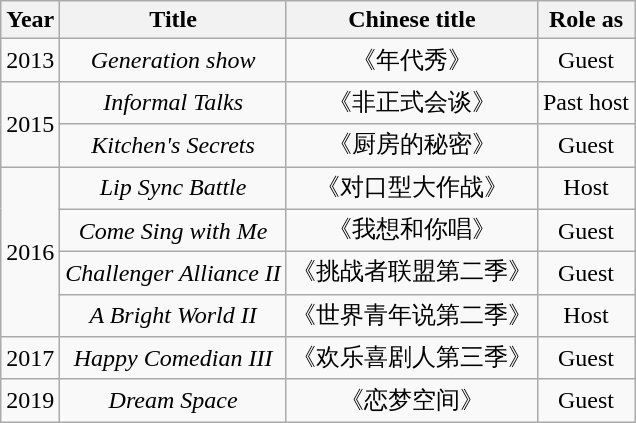<table class="wikitable" style="text-align:center">
<tr>
<th>Year</th>
<th>Title</th>
<th>Chinese title</th>
<th>Role as</th>
</tr>
<tr>
<td>2013</td>
<td><em>Generation show</em></td>
<td>《年代秀》</td>
<td>Guest</td>
</tr>
<tr>
<td rowspan=2>2015</td>
<td><em>Informal Talks</em></td>
<td>《非正式会谈》</td>
<td>Past host</td>
</tr>
<tr>
<td><em>Kitchen's Secrets</em></td>
<td>《厨房的秘密》</td>
<td>Guest</td>
</tr>
<tr>
<td rowspan=4>2016</td>
<td><em>Lip Sync Battle</em></td>
<td>《对口型大作战》</td>
<td>Host</td>
</tr>
<tr>
<td><em>Come Sing with Me</em></td>
<td>《我想和你唱》</td>
<td>Guest</td>
</tr>
<tr>
<td><em>Challenger Alliance II</em></td>
<td>《挑战者联盟第二季》</td>
<td>Guest</td>
</tr>
<tr>
<td><em>A Bright World II</em></td>
<td>《世界青年说第二季》</td>
<td>Host</td>
</tr>
<tr>
<td>2017</td>
<td><em>Happy Comedian III</em></td>
<td>《欢乐喜剧人第三季》</td>
<td>Guest</td>
</tr>
<tr>
<td>2019</td>
<td><em>Dream Space</em></td>
<td>《恋梦空间》</td>
<td>Guest</td>
</tr>
</table>
